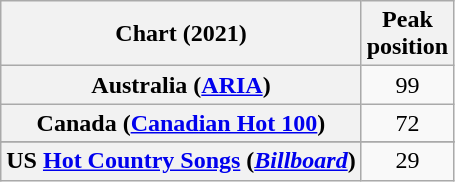<table class="wikitable sortable plainrowheaders" style="text-align:center;">
<tr>
<th scope="col">Chart (2021)</th>
<th scope="col">Peak<br>position</th>
</tr>
<tr>
<th scope="row">Australia (<a href='#'>ARIA</a>)</th>
<td>99</td>
</tr>
<tr>
<th scope="row">Canada (<a href='#'>Canadian Hot 100</a>)</th>
<td>72</td>
</tr>
<tr>
</tr>
<tr>
</tr>
<tr>
<th scope="row">US <a href='#'>Hot Country Songs</a> (<em><a href='#'>Billboard</a></em>)</th>
<td>29</td>
</tr>
</table>
